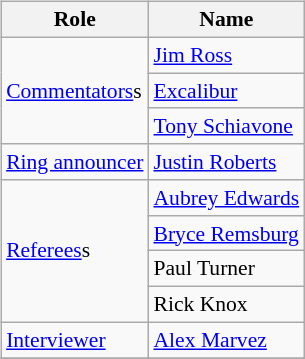<table class=wikitable style="font-size:90%; margin: 0.5em 0 0.5em 1em; float: right; clear: right;">
<tr>
<th>Role</th>
<th>Name</th>
</tr>
<tr>
<td rowspan=3><a href='#'>Commentators</a>s</td>
<td><a href='#'>Jim Ross</a></td>
</tr>
<tr>
<td><a href='#'>Excalibur</a></td>
</tr>
<tr>
<td><a href='#'>Tony Schiavone</a></td>
</tr>
<tr>
<td><a href='#'>Ring announcer</a></td>
<td><a href='#'>Justin Roberts</a></td>
</tr>
<tr>
<td rowspan=4><a href='#'>Referees</a>s</td>
<td><a href='#'>Aubrey Edwards</a></td>
</tr>
<tr>
<td><a href='#'>Bryce Remsburg</a></td>
</tr>
<tr>
<td>Paul Turner</td>
</tr>
<tr>
<td>Rick Knox</td>
</tr>
<tr>
<td><a href='#'>Interviewer</a></td>
<td><a href='#'>Alex Marvez</a></td>
</tr>
<tr>
</tr>
</table>
